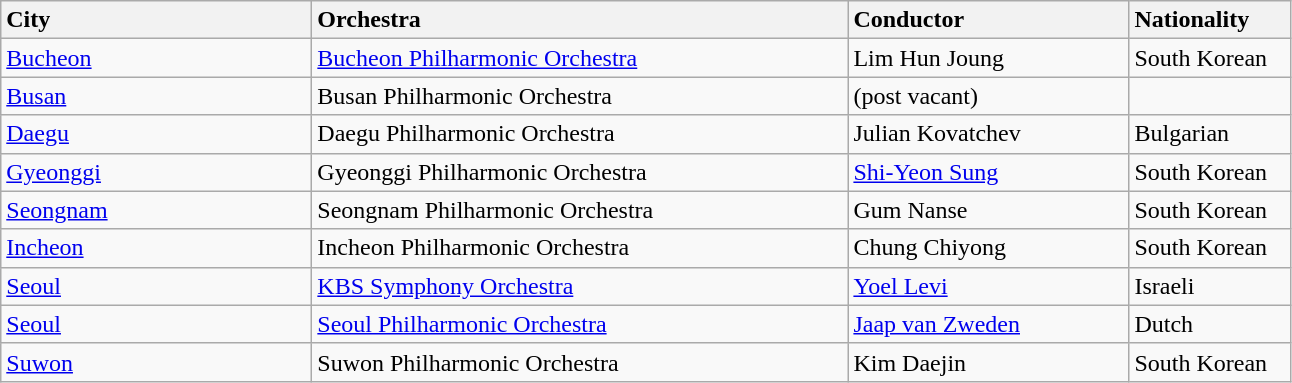<table class="wikitable">
<tr>
<td style="width: 200px; background: #f2f2f2"><strong>City</strong></td>
<td style="width: 350px; background: #f2f2f2"><strong>Orchestra</strong></td>
<td style="width: 180px; background: #f2f2f2"><strong>Conductor</strong></td>
<td style="width: 100px; background: #f2f2f2"><strong>Nationality</strong></td>
</tr>
<tr>
<td><a href='#'>Bucheon</a></td>
<td><a href='#'>Bucheon Philharmonic Orchestra</a></td>
<td>Lim Hun Joung</td>
<td>South Korean</td>
</tr>
<tr>
<td><a href='#'>Busan</a></td>
<td>Busan Philharmonic Orchestra</td>
<td>(post vacant)</td>
<td></td>
</tr>
<tr>
<td><a href='#'>Daegu</a></td>
<td>Daegu Philharmonic Orchestra</td>
<td>Julian Kovatchev</td>
<td>Bulgarian</td>
</tr>
<tr>
<td><a href='#'>Gyeonggi</a></td>
<td>Gyeonggi Philharmonic Orchestra</td>
<td><a href='#'>Shi-Yeon Sung</a></td>
<td>South Korean</td>
</tr>
<tr>
<td><a href='#'>Seongnam</a></td>
<td>Seongnam Philharmonic Orchestra</td>
<td>Gum Nanse</td>
<td>South Korean</td>
</tr>
<tr>
<td><a href='#'>Incheon</a></td>
<td>Incheon Philharmonic Orchestra</td>
<td>Chung Chiyong</td>
<td>South Korean</td>
</tr>
<tr>
<td><a href='#'>Seoul</a></td>
<td><a href='#'>KBS Symphony Orchestra</a></td>
<td><a href='#'>Yoel Levi</a></td>
<td>Israeli</td>
</tr>
<tr>
<td><a href='#'>Seoul</a></td>
<td><a href='#'>Seoul Philharmonic Orchestra</a></td>
<td><a href='#'>Jaap van Zweden</a></td>
<td>Dutch</td>
</tr>
<tr>
<td><a href='#'>Suwon</a></td>
<td>Suwon Philharmonic Orchestra</td>
<td>Kim Daejin</td>
<td>South Korean</td>
</tr>
</table>
